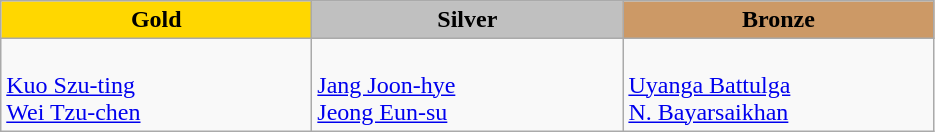<table class="wikitable" style="text-align:left">
<tr align="center">
<td width=200 bgcolor=gold><strong>Gold</strong></td>
<td width=200 bgcolor=silver><strong>Silver</strong></td>
<td width=200 bgcolor=CC9966><strong>Bronze</strong></td>
</tr>
<tr>
<td><br><a href='#'>Kuo Szu-ting</a><br><a href='#'>Wei Tzu-chen</a></td>
<td><br><a href='#'>Jang Joon-hye</a><br><a href='#'>Jeong Eun-su</a></td>
<td><br><a href='#'>Uyanga Battulga</a><br><a href='#'>N. Bayarsaikhan</a></td>
</tr>
</table>
